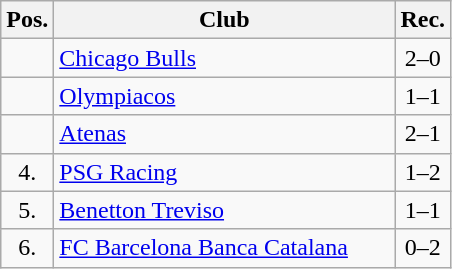<table class="wikitable" style="text-align:center">
<tr>
<th width=25>Pos.</th>
<th width=220>Club</th>
<th width=25>Rec.</th>
</tr>
<tr>
<td></td>
<td align=left> <a href='#'>Chicago Bulls</a></td>
<td>2–0</td>
</tr>
<tr>
<td></td>
<td align=left> <a href='#'>Olympiacos</a></td>
<td>1–1</td>
</tr>
<tr>
<td></td>
<td align=left> <a href='#'>Atenas</a></td>
<td>2–1</td>
</tr>
<tr>
<td>4.</td>
<td align=left> <a href='#'>PSG Racing</a></td>
<td>1–2</td>
</tr>
<tr>
<td>5.</td>
<td align=left> <a href='#'>Benetton Treviso</a></td>
<td>1–1</td>
</tr>
<tr>
<td>6.</td>
<td align=left> <a href='#'>FC Barcelona Banca Catalana</a></td>
<td>0–2</td>
</tr>
</table>
